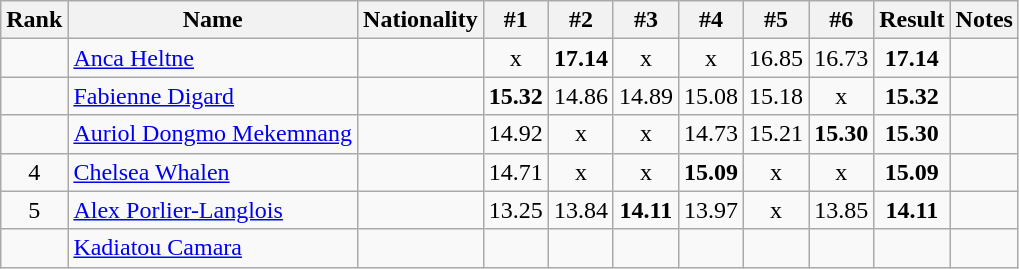<table class="wikitable sortable" style="text-align:center">
<tr>
<th>Rank</th>
<th>Name</th>
<th>Nationality</th>
<th>#1</th>
<th>#2</th>
<th>#3</th>
<th>#4</th>
<th>#5</th>
<th>#6</th>
<th>Result</th>
<th>Notes</th>
</tr>
<tr>
<td></td>
<td align=left><a href='#'>Anca Heltne</a></td>
<td align=left></td>
<td>x</td>
<td><strong>17.14</strong></td>
<td>x</td>
<td>x</td>
<td>16.85</td>
<td>16.73</td>
<td><strong>17.14</strong></td>
<td></td>
</tr>
<tr>
<td></td>
<td align=left><a href='#'>Fabienne Digard</a></td>
<td align=left></td>
<td><strong>15.32</strong></td>
<td>14.86</td>
<td>14.89</td>
<td>15.08</td>
<td>15.18</td>
<td>x</td>
<td><strong>15.32</strong></td>
<td></td>
</tr>
<tr>
<td></td>
<td align=left><a href='#'>Auriol Dongmo Mekemnang</a></td>
<td align=left></td>
<td>14.92</td>
<td>x</td>
<td>x</td>
<td>14.73</td>
<td>15.21</td>
<td><strong>15.30</strong></td>
<td><strong>15.30</strong></td>
<td></td>
</tr>
<tr>
<td>4</td>
<td align=left><a href='#'>Chelsea Whalen</a></td>
<td align=left></td>
<td>14.71</td>
<td>x</td>
<td>x</td>
<td><strong>15.09</strong></td>
<td>x</td>
<td>x</td>
<td><strong>15.09</strong></td>
<td></td>
</tr>
<tr>
<td>5</td>
<td align=left><a href='#'>Alex Porlier-Langlois</a></td>
<td align=left></td>
<td>13.25</td>
<td>13.84</td>
<td><strong>14.11</strong></td>
<td>13.97</td>
<td>x</td>
<td>13.85</td>
<td><strong>14.11</strong></td>
<td></td>
</tr>
<tr>
<td></td>
<td align=left><a href='#'>Kadiatou Camara</a></td>
<td align=left></td>
<td></td>
<td></td>
<td></td>
<td></td>
<td></td>
<td></td>
<td><strong></strong></td>
<td></td>
</tr>
</table>
